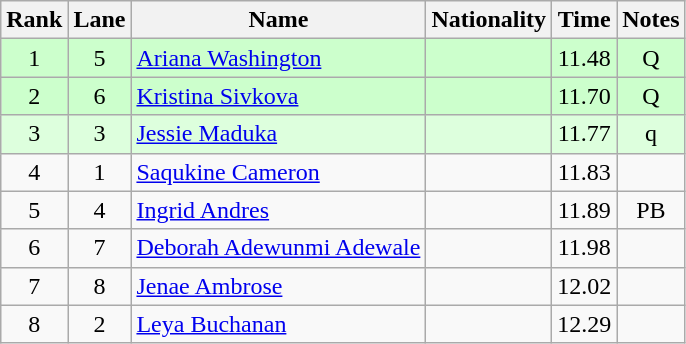<table class="wikitable sortable" style="text-align:center">
<tr>
<th>Rank</th>
<th>Lane</th>
<th>Name</th>
<th>Nationality</th>
<th>Time</th>
<th>Notes</th>
</tr>
<tr bgcolor=ccffcc>
<td>1</td>
<td>5</td>
<td align=left><a href='#'>Ariana Washington</a></td>
<td align=left></td>
<td>11.48</td>
<td>Q</td>
</tr>
<tr bgcolor=ccffcc>
<td>2</td>
<td>6</td>
<td align=left><a href='#'>Kristina Sivkova</a></td>
<td align=left></td>
<td>11.70</td>
<td>Q</td>
</tr>
<tr bgcolor=ddffdd>
<td>3</td>
<td>3</td>
<td align=left><a href='#'>Jessie Maduka</a></td>
<td align=left></td>
<td>11.77</td>
<td>q</td>
</tr>
<tr>
<td>4</td>
<td>1</td>
<td align=left><a href='#'>Saqukine Cameron</a></td>
<td align=left></td>
<td>11.83</td>
<td></td>
</tr>
<tr>
<td>5</td>
<td>4</td>
<td align=left><a href='#'>Ingrid Andres</a></td>
<td align=left></td>
<td>11.89</td>
<td>PB</td>
</tr>
<tr>
<td>6</td>
<td>7</td>
<td align=left><a href='#'>Deborah Adewunmi Adewale</a></td>
<td align=left></td>
<td>11.98</td>
<td></td>
</tr>
<tr>
<td>7</td>
<td>8</td>
<td align=left><a href='#'>Jenae Ambrose</a></td>
<td align=left></td>
<td>12.02</td>
<td></td>
</tr>
<tr>
<td>8</td>
<td>2</td>
<td align=left><a href='#'>Leya Buchanan</a></td>
<td align=left></td>
<td>12.29</td>
<td></td>
</tr>
</table>
